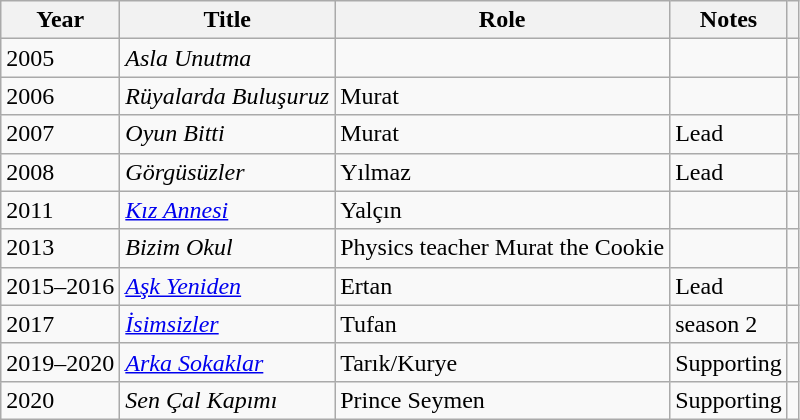<table class="wikitable sortable">
<tr>
<th scope="col">Year</th>
<th scope="col">Title</th>
<th scope="col">Role</th>
<th scope="col" class="unsortable">Notes</th>
<th scope="col" class="unsortable"></th>
</tr>
<tr>
<td>2005</td>
<td><em>Asla Unutma</em></td>
<td></td>
<td></td>
<td></td>
</tr>
<tr>
<td>2006</td>
<td><em>Rüyalarda Buluşuruz</em></td>
<td>Murat</td>
<td></td>
<td></td>
</tr>
<tr>
<td>2007</td>
<td><em>Oyun Bitti</em></td>
<td>Murat</td>
<td>Lead</td>
<td></td>
</tr>
<tr>
<td>2008</td>
<td><em>Görgüsüzler</em></td>
<td>Yılmaz</td>
<td>Lead</td>
<td></td>
</tr>
<tr>
<td>2011</td>
<td><em><a href='#'>Kız Annesi</a></em></td>
<td>Yalçın</td>
<td></td>
<td></td>
</tr>
<tr>
<td>2013</td>
<td><em>Bizim Okul</em></td>
<td>Physics teacher Murat the Cookie</td>
<td></td>
<td></td>
</tr>
<tr>
<td>2015–2016</td>
<td><em><a href='#'>Aşk Yeniden</a></em></td>
<td>Ertan</td>
<td>Lead</td>
<td></td>
</tr>
<tr>
<td>2017</td>
<td><em><a href='#'>İsimsizler</a></em></td>
<td>Tufan</td>
<td>season 2</td>
<td></td>
</tr>
<tr>
<td>2019–2020</td>
<td><em><a href='#'>Arka Sokaklar</a></em></td>
<td>Tarık/Kurye</td>
<td>Supporting</td>
<td></td>
</tr>
<tr>
<td>2020</td>
<td><em>Sen Çal Kapımı</em></td>
<td>Prince Seymen</td>
<td>Supporting</td>
<td></td>
</tr>
</table>
